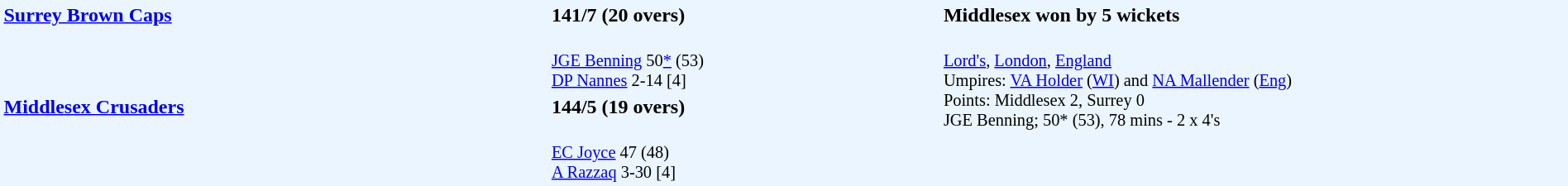<table style="width:100%; background:#ebf5ff;">
<tr>
<td style="width:35%; vertical-align:top;" rowspan="2"><strong><a href='#'>Surrey Brown Caps</a></strong></td>
<td style="width:25%;"><strong>141/7 (20 overs)</strong></td>
<td style="width:40%;"><strong>Middlesex won by 5 wickets </strong></td>
</tr>
<tr>
<td style="font-size: 85%;"><br><a href='#'>JGE Benning</a> 50<a href='#'>*</a> (53)<br>
<a href='#'>DP Nannes</a> 2-14 [4]</td>
<td style="vertical-align:top; font-size:85%;" rowspan="3"><br><a href='#'>Lord's</a>, <a href='#'>London</a>, <a href='#'>England</a><br>
Umpires: <a href='#'>VA Holder</a> (<a href='#'>WI</a>) and <a href='#'>NA Mallender</a> (<a href='#'>Eng</a>)<br>
Points: Middlesex 2, Surrey 0<br>JGE Benning; 50* (53), 78 mins - 2 x 4's</td>
</tr>
<tr>
<td style="vertical-align:top;" rowspan="2"><strong><a href='#'>Middlesex Crusaders</a></strong></td>
<td><strong>144/5 (19 overs)</strong></td>
</tr>
<tr>
<td style="font-size: 85%;"><br><a href='#'>EC Joyce</a> 47 (48)<br>
<a href='#'>A Razzaq</a> 3-30 [4]</td>
</tr>
</table>
